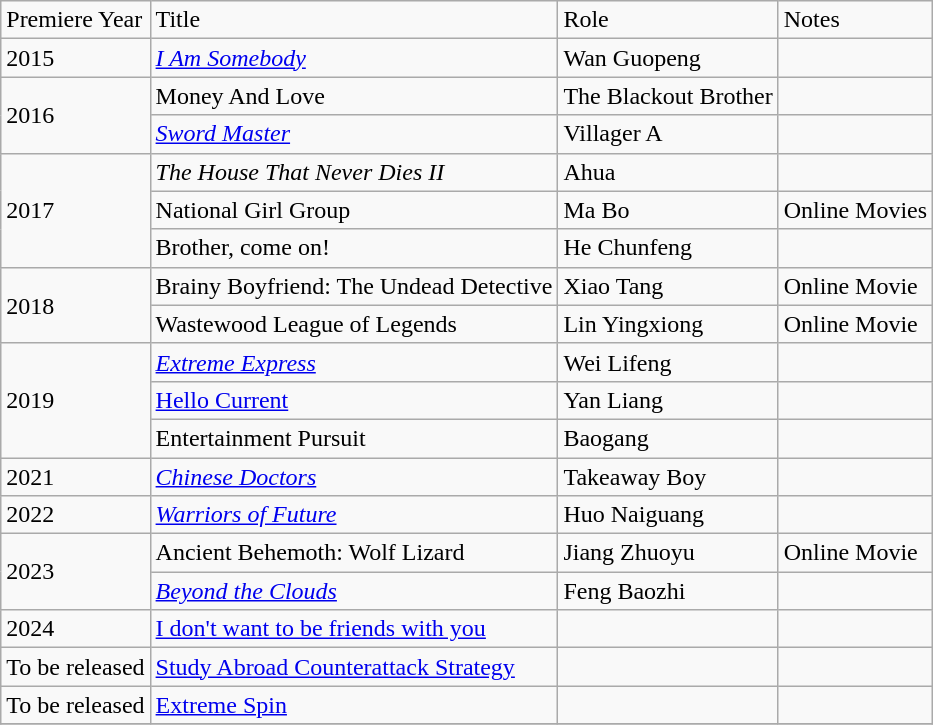<table class="wikitable">
<tr>
<td>Premiere Year</td>
<td>Title</td>
<td>Role</td>
<td>Notes</td>
</tr>
<tr>
<td>2015</td>
<td><em><a href='#'>I Am Somebody</a></em></td>
<td>Wan Guopeng</td>
<td></td>
</tr>
<tr>
<td rowspan="2">2016</td>
<td>Money And Love </td>
<td>The Blackout Brother</td>
<td></td>
</tr>
<tr>
<td><em><a href='#'>Sword Master</a></em></td>
<td>Villager A</td>
<td></td>
</tr>
<tr>
<td rowspan="3">2017</td>
<td><em>The House That Never Dies II</em></td>
<td>Ahua</td>
<td></td>
</tr>
<tr>
<td>National Girl Group</td>
<td>Ma Bo</td>
<td>Online Movies</td>
</tr>
<tr>
<td>Brother, come on!</td>
<td>He Chunfeng</td>
<td></td>
</tr>
<tr>
<td rowspan="2">2018</td>
<td>Brainy Boyfriend: The Undead Detective</td>
<td>Xiao Tang</td>
<td>Online Movie</td>
</tr>
<tr>
<td>Wastewood League of Legends</td>
<td>Lin Yingxiong</td>
<td>Online Movie</td>
</tr>
<tr>
<td rowspan="3">2019</td>
<td><em><a href='#'>Extreme Express</a></em></td>
<td>Wei Lifeng</td>
<td></td>
</tr>
<tr>
<td><a href='#'>Hello Current</a></td>
<td>Yan Liang</td>
<td></td>
</tr>
<tr>
<td>Entertainment Pursuit</td>
<td>Baogang</td>
<td></td>
</tr>
<tr>
<td>2021</td>
<td><em><a href='#'>Chinese Doctors</a></em></td>
<td>Takeaway Boy</td>
<td></td>
</tr>
<tr>
<td>2022</td>
<td><em><a href='#'>Warriors of Future</a></em></td>
<td>Huo Naiguang</td>
<td></td>
</tr>
<tr>
<td rowspan="2">2023</td>
<td>Ancient Behemoth: Wolf Lizard</td>
<td>Jiang Zhuoyu</td>
<td>Online Movie</td>
</tr>
<tr>
<td><em><a href='#'>Beyond the Clouds</a></em></td>
<td>Feng Baozhi</td>
<td></td>
</tr>
<tr>
<td>2024</td>
<td><a href='#'>I don't want to be friends with you</a></td>
<td></td>
<td></td>
</tr>
<tr>
<td>To be released</td>
<td><a href='#'>Study Abroad Counterattack Strategy</a></td>
<td></td>
<td></td>
</tr>
<tr>
<td>To be released</td>
<td><a href='#'>Extreme Spin</a></td>
<td></td>
<td></td>
</tr>
<tr>
</tr>
</table>
